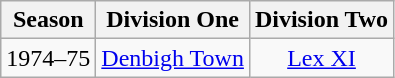<table class="wikitable" style="text-align: center">
<tr>
<th>Season</th>
<th>Division One</th>
<th>Division Two</th>
</tr>
<tr>
<td>1974–75</td>
<td><a href='#'>Denbigh Town</a></td>
<td><a href='#'>Lex XI</a></td>
</tr>
</table>
